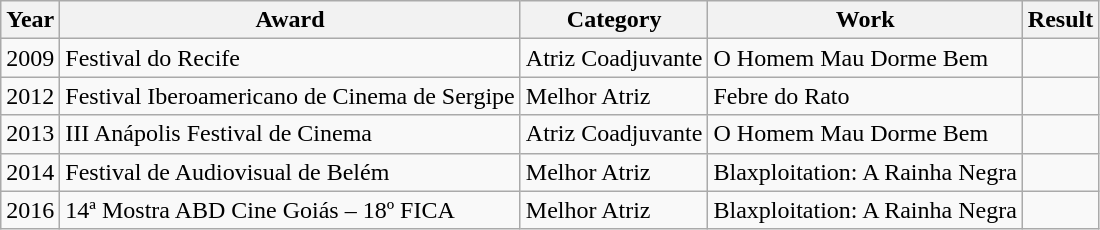<table class="wikitable">
<tr>
<th>Year</th>
<th>Award</th>
<th>Category</th>
<th>Work</th>
<th>Result</th>
</tr>
<tr>
<td>2009</td>
<td>Festival do Recife</td>
<td>Atriz Coadjuvante</td>
<td>O Homem Mau Dorme Bem</td>
<td></td>
</tr>
<tr>
<td>2012</td>
<td>Festival Iberoamericano de Cinema de Sergipe</td>
<td>Melhor Atriz</td>
<td>Febre do Rato</td>
<td></td>
</tr>
<tr>
<td>2013</td>
<td>III Anápolis Festival de Cinema</td>
<td>Atriz Coadjuvante</td>
<td>O Homem Mau Dorme Bem</td>
<td></td>
</tr>
<tr>
<td>2014</td>
<td>Festival de Audiovisual de Belém</td>
<td>Melhor Atriz</td>
<td>Blaxploitation: A Rainha Negra</td>
<td></td>
</tr>
<tr>
<td>2016</td>
<td>14ª Mostra ABD Cine Goiás – 18º FICA</td>
<td>Melhor Atriz</td>
<td>Blaxploitation: A Rainha Negra</td>
<td></td>
</tr>
</table>
